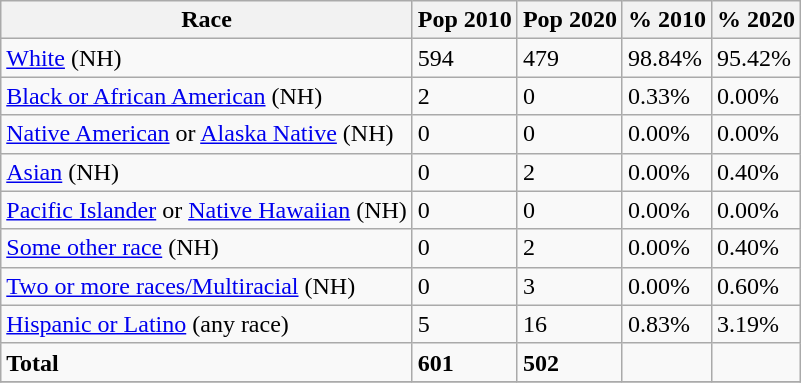<table class="wikitable">
<tr>
<th>Race</th>
<th>Pop 2010</th>
<th>Pop 2020</th>
<th>% 2010</th>
<th>% 2020</th>
</tr>
<tr>
<td><a href='#'>White</a> (NH)</td>
<td>594</td>
<td>479</td>
<td>98.84%</td>
<td>95.42%</td>
</tr>
<tr>
<td><a href='#'>Black or African American</a> (NH)</td>
<td>2</td>
<td>0</td>
<td>0.33%</td>
<td>0.00%</td>
</tr>
<tr>
<td><a href='#'>Native American</a> or <a href='#'>Alaska Native</a> (NH)</td>
<td>0</td>
<td>0</td>
<td>0.00%</td>
<td>0.00%</td>
</tr>
<tr>
<td><a href='#'>Asian</a> (NH)</td>
<td>0</td>
<td>2</td>
<td>0.00%</td>
<td>0.40%</td>
</tr>
<tr>
<td><a href='#'>Pacific Islander</a> or <a href='#'>Native Hawaiian</a> (NH)</td>
<td>0</td>
<td>0</td>
<td>0.00%</td>
<td>0.00%</td>
</tr>
<tr>
<td><a href='#'>Some other race</a> (NH)</td>
<td>0</td>
<td>2</td>
<td>0.00%</td>
<td>0.40%</td>
</tr>
<tr>
<td><a href='#'>Two or more races/Multiracial</a> (NH)</td>
<td>0</td>
<td>3</td>
<td>0.00%</td>
<td>0.60%</td>
</tr>
<tr>
<td><a href='#'>Hispanic or Latino</a> (any race)</td>
<td>5</td>
<td>16</td>
<td>0.83%</td>
<td>3.19%</td>
</tr>
<tr>
<td><strong>Total</strong></td>
<td><strong>601</strong></td>
<td><strong>502</strong></td>
<td></td>
<td></td>
</tr>
<tr>
</tr>
</table>
